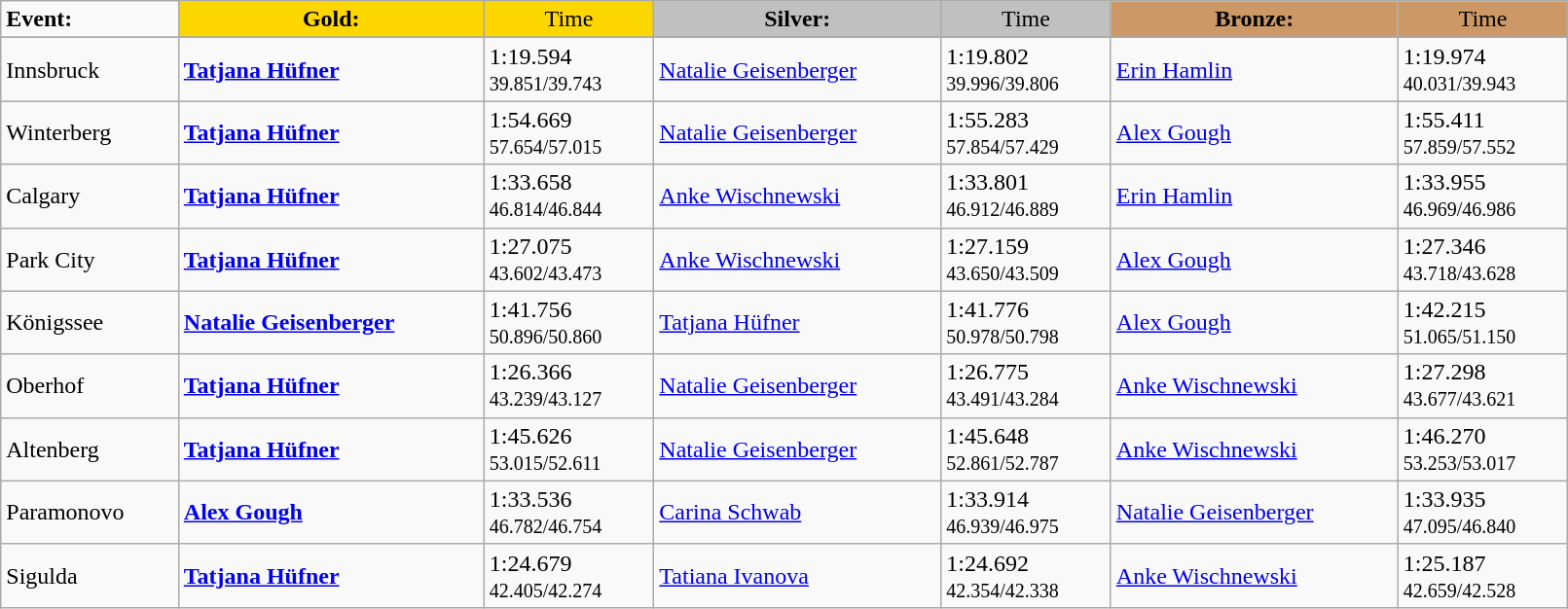<table class="wikitable" width=85%>
<tr>
<td><strong>Event:</strong></td>
<td style="text-align:center;background-color:gold;"><strong>Gold:</strong></td>
<td style="text-align:center;background-color:gold;">Time</td>
<td style="text-align:center;background-color:silver;"><strong>Silver:</strong></td>
<td style="text-align:center;background-color:silver;">Time</td>
<td style="text-align:center;background-color:#CC9966;"><strong>Bronze:</strong></td>
<td style="text-align:center;background-color:#CC9966;">Time</td>
</tr>
<tr bgcolor="#cccccc">
</tr>
<tr>
<td>Innsbruck</td>
<td><strong><a href='#'>Tatjana Hüfner</a></strong><br><small></small></td>
<td>1:19.594 <br><small>39.851/39.743</small></td>
<td><a href='#'>Natalie Geisenberger</a><br><small></small></td>
<td>1:19.802  <br><small>39.996/39.806</small></td>
<td><a href='#'>Erin Hamlin</a><br><small></small></td>
<td>1:19.974 <br><small>40.031/39.943</small></td>
</tr>
<tr>
<td>Winterberg</td>
<td><strong><a href='#'>Tatjana Hüfner</a></strong><br><small></small></td>
<td>1:54.669 <br><small>57.654/57.015</small></td>
<td><a href='#'>Natalie Geisenberger</a><br><small></small></td>
<td>1:55.283  <br><small>57.854/57.429</small></td>
<td><a href='#'>Alex Gough</a><br><small></small></td>
<td>1:55.411 <br><small>57.859/57.552</small></td>
</tr>
<tr>
<td>Calgary</td>
<td><strong><a href='#'>Tatjana Hüfner</a></strong><br><small></small></td>
<td>1:33.658 <br><small>46.814/46.844</small></td>
<td><a href='#'>Anke Wischnewski</a><br><small></small></td>
<td>1:33.801  <br><small>46.912/46.889</small></td>
<td><a href='#'>Erin Hamlin</a><br><small></small></td>
<td>1:33.955 <br><small>46.969/46.986</small></td>
</tr>
<tr>
<td>Park City</td>
<td><strong><a href='#'>Tatjana Hüfner</a></strong><br><small></small></td>
<td>1:27.075 <br><small>43.602/43.473</small></td>
<td><a href='#'>Anke Wischnewski</a><br><small></small></td>
<td>1:27.159  <br><small>43.650/43.509</small></td>
<td><a href='#'>Alex Gough</a><br><small></small></td>
<td>1:27.346 <br><small>43.718/43.628</small></td>
</tr>
<tr>
<td>Königssee</td>
<td><strong><a href='#'>Natalie Geisenberger</a></strong><br><small></small></td>
<td>1:41.756   <br><small>50.896/50.860</small></td>
<td><a href='#'>Tatjana Hüfner</a><br><small></small></td>
<td>1:41.776 <br><small>50.978/50.798</small></td>
<td><a href='#'>Alex Gough</a><br><small></small></td>
<td>1:42.215 <br><small>51.065/51.150</small></td>
</tr>
<tr>
<td>Oberhof</td>
<td><strong><a href='#'>Tatjana Hüfner</a></strong><br><small></small></td>
<td>1:26.366  <br><small>43.239/43.127 </small></td>
<td><a href='#'>Natalie Geisenberger</a><br><small></small></td>
<td>1:26.775  <br><small>43.491/43.284</small></td>
<td><a href='#'>Anke Wischnewski</a><br><small></small></td>
<td>1:27.298   <br><small>43.677/43.621</small></td>
</tr>
<tr>
<td>Altenberg</td>
<td><strong><a href='#'>Tatjana Hüfner</a></strong><br><small></small></td>
<td>1:45.626   <br><small>53.015/52.611 </small></td>
<td><a href='#'>Natalie Geisenberger</a><br><small></small></td>
<td>1:45.648   <br><small>52.861/52.787</small></td>
<td><a href='#'>Anke Wischnewski</a><br><small></small></td>
<td>1:46.270   <br><small>53.253/53.017</small></td>
</tr>
<tr>
<td>Paramonovo</td>
<td><strong><a href='#'>Alex Gough</a><br><small></small></strong></td>
<td>1:33.536  <br><small>	46.782/46.754  </small></td>
<td><a href='#'>Carina Schwab</a><br><small></small></td>
<td>1:33.914   <br><small>46.939/46.975</small></td>
<td><a href='#'>Natalie Geisenberger</a><br><small></small></td>
<td>1:33.935   <br><small>47.095/46.840</small></td>
</tr>
<tr>
<td>Sigulda</td>
<td><strong><a href='#'>Tatjana Hüfner</a></strong><br><small></small></td>
<td>1:24.679  <br><small>42.405/42.274 </small></td>
<td><a href='#'>Tatiana Ivanova</a><br><small></small></td>
<td>1:24.692 <br><small>42.354/42.338</small></td>
<td><a href='#'>Anke Wischnewski</a><br><small></small></td>
<td>1:25.187  <br><small>42.659/42.528</small></td>
</tr>
</table>
